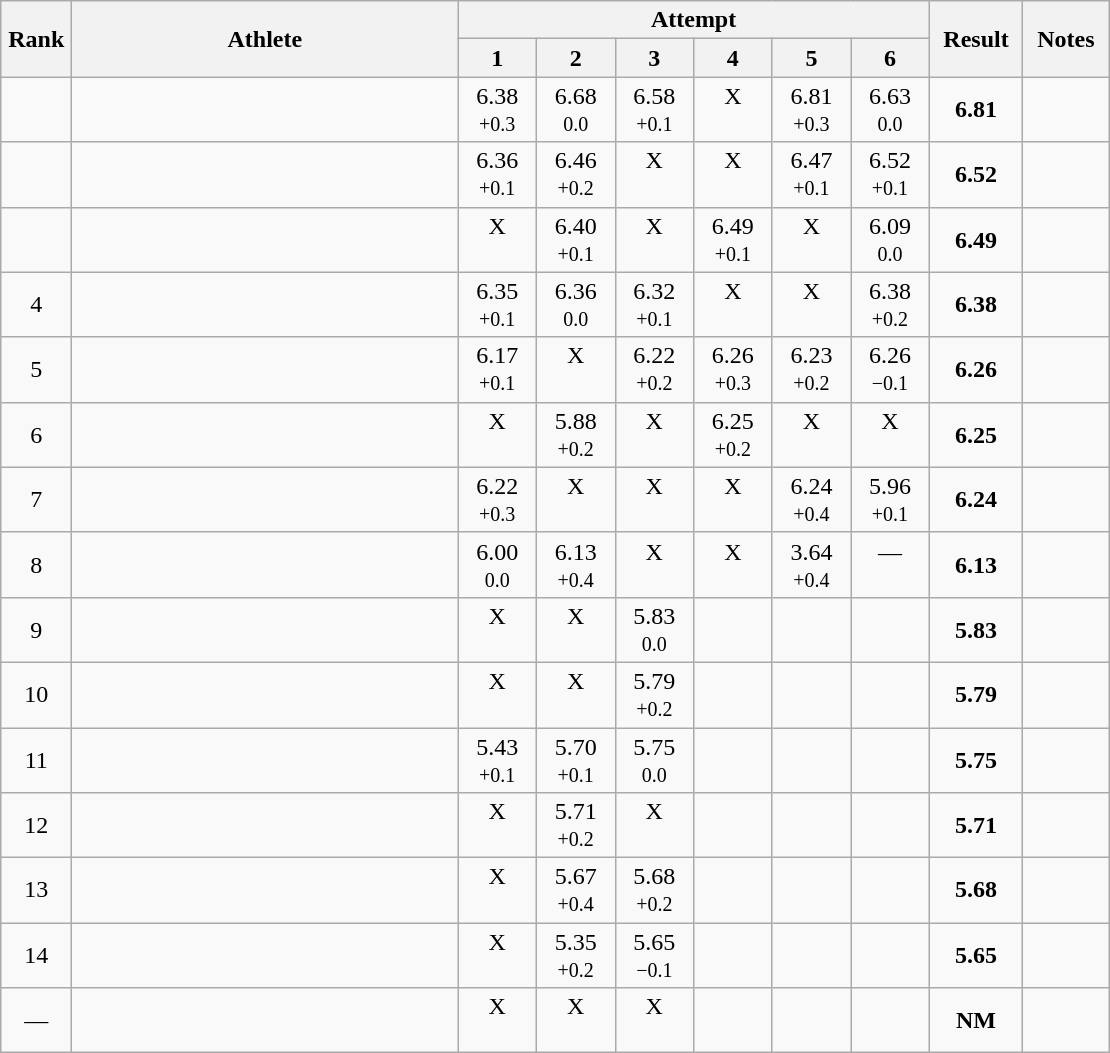<table class="wikitable" style="text-align:center">
<tr>
<th rowspan=2 width=40>Rank</th>
<th rowspan=2 width=250>Athlete</th>
<th colspan=6>Attempt</th>
<th rowspan=2 width=55>Result</th>
<th rowspan=2 width=50>Notes</th>
</tr>
<tr>
<th width=45>1</th>
<th width=45>2</th>
<th width=45>3</th>
<th width=45>4</th>
<th width=45>5</th>
<th width=45>6</th>
</tr>
<tr>
<td></td>
<td align=left></td>
<td>6.38<br><small>+0.3</small></td>
<td>6.68<br><small>0.0</small></td>
<td>6.58<br><small>+0.1</small></td>
<td>X<br> </td>
<td>6.81<br><small>+0.3</small></td>
<td>6.63<br><small>0.0</small></td>
<td><strong>6.81</strong></td>
<td></td>
</tr>
<tr>
<td></td>
<td align=left></td>
<td>6.36<br><small>+0.1</small></td>
<td>6.46<br><small>+0.2</small></td>
<td>X<br> </td>
<td>X<br> </td>
<td>6.47<br><small>+0.1</small></td>
<td>6.52<br><small>+0.1</small></td>
<td><strong>6.52</strong></td>
<td></td>
</tr>
<tr>
<td></td>
<td align=left></td>
<td>X<br> </td>
<td>6.40<br><small>+0.1</small></td>
<td>X<br> </td>
<td>6.49<br><small>+0.1</small></td>
<td>X<br> </td>
<td>6.09<br><small>0.0</small></td>
<td><strong>6.49</strong></td>
<td></td>
</tr>
<tr>
<td>4</td>
<td align=left></td>
<td>6.35<br><small>+0.1</small></td>
<td>6.36<br><small>0.0</small></td>
<td>6.32<br><small>+0.1</small></td>
<td>X<br> </td>
<td>X<br> </td>
<td>6.38<br><small>+0.2</small></td>
<td><strong>6.38</strong></td>
<td></td>
</tr>
<tr>
<td>5</td>
<td align=left></td>
<td>6.17<br><small>+0.1</small></td>
<td>X<br> </td>
<td>6.22<br><small>+0.2</small></td>
<td>6.26<br><small>+0.3</small></td>
<td>6.23<br><small>+0.2</small></td>
<td>6.26<br><small>−0.1</small></td>
<td><strong>6.26</strong></td>
<td></td>
</tr>
<tr>
<td>6</td>
<td align=left></td>
<td>X<br> </td>
<td>5.88<br><small>+0.2</small></td>
<td>X<br> </td>
<td>6.25<br><small>+0.2</small></td>
<td>X<br> </td>
<td>X<br> </td>
<td><strong>6.25</strong></td>
<td></td>
</tr>
<tr>
<td>7</td>
<td align=left></td>
<td>6.22<br><small>+0.3</small></td>
<td>X<br> </td>
<td>X<br> </td>
<td>X<br> </td>
<td>6.24<br><small>+0.4</small></td>
<td>5.96<br><small>+0.1</small></td>
<td><strong>6.24</strong></td>
<td></td>
</tr>
<tr>
<td>8</td>
<td align=left></td>
<td>6.00<br><small>0.0</small></td>
<td>6.13<br><small>+0.4</small></td>
<td>X<br> </td>
<td>X<br> </td>
<td>3.64<br><small>+0.4</small></td>
<td>—<br> </td>
<td><strong>6.13</strong></td>
<td></td>
</tr>
<tr>
<td>9</td>
<td align=left></td>
<td>X<br> </td>
<td>X<br> </td>
<td>5.83<br><small>0.0</small></td>
<td></td>
<td></td>
<td></td>
<td><strong>5.83</strong></td>
<td></td>
</tr>
<tr>
<td>10</td>
<td align=left></td>
<td>X<br> </td>
<td>X<br> </td>
<td>5.79<br><small>+0.2</small></td>
<td></td>
<td></td>
<td></td>
<td><strong>5.79</strong></td>
<td></td>
</tr>
<tr>
<td>11</td>
<td align=left></td>
<td>5.43<br><small>+0.1</small></td>
<td>5.70<br><small>+0.1</small></td>
<td>5.75<br><small>0.0</small></td>
<td></td>
<td></td>
<td></td>
<td><strong>5.75</strong></td>
<td></td>
</tr>
<tr>
<td>12</td>
<td align=left></td>
<td>X<br> </td>
<td>5.71<br><small>+0.2</small></td>
<td>X<br> </td>
<td></td>
<td></td>
<td></td>
<td><strong>5.71</strong></td>
<td></td>
</tr>
<tr>
<td>13</td>
<td align=left></td>
<td>X<br> </td>
<td>5.67<br><small>+0.4</small></td>
<td>5.68<br><small>+0.2</small></td>
<td></td>
<td></td>
<td></td>
<td><strong>5.68</strong></td>
<td></td>
</tr>
<tr>
<td>14</td>
<td align=left></td>
<td>X<br> </td>
<td>5.35<br><small>+0.2</small></td>
<td>5.65<br><small>−0.1</small></td>
<td></td>
<td></td>
<td></td>
<td><strong>5.65</strong></td>
<td></td>
</tr>
<tr>
<td>—</td>
<td align=left></td>
<td>X<br> </td>
<td>X<br> </td>
<td>X<br> </td>
<td></td>
<td></td>
<td></td>
<td><strong>NM</strong></td>
<td></td>
</tr>
</table>
